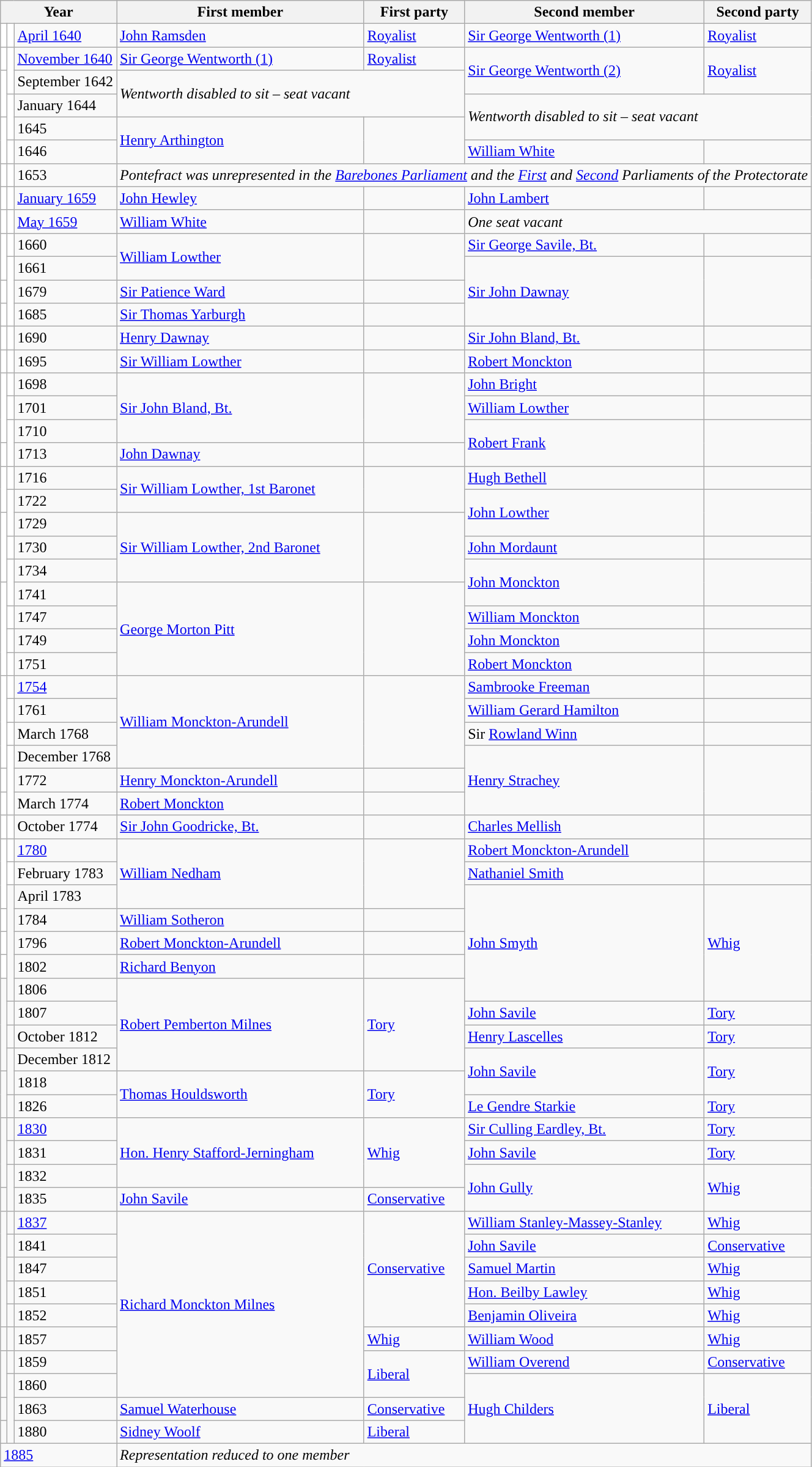<table class="wikitable">
<tr>
<th colspan="3">Year</th>
<th>First member</th>
<th>First party</th>
<th>Second member</th>
<th>Second party</th>
</tr>
<tr>
<td style="color:inherit;background-color: white"></td>
<td style="color:inherit;background-color: white"></td>
<td><a href='#'>April 1640</a></td>
<td><a href='#'>John Ramsden</a></td>
<td><a href='#'>Royalist</a></td>
<td><a href='#'>Sir George Wentworth (1)</a></td>
<td><a href='#'>Royalist</a></td>
</tr>
<tr>
<td style="color:inherit;background-color: white"></td>
<td rowspan="2" style="color:inherit;background-color: white"></td>
<td><a href='#'>November 1640</a></td>
<td><a href='#'>Sir George Wentworth (1)</a></td>
<td><a href='#'>Royalist</a></td>
<td rowspan="2"><a href='#'>Sir George Wentworth (2)</a></td>
<td rowspan="2"><a href='#'>Royalist</a></td>
</tr>
<tr>
<td rowspan="2" style="color:inherit;background-color: white"></td>
<td>September 1642</td>
<td rowspan="2" colspan="2"><em>Wentworth disabled to sit – seat vacant</em> </td>
</tr>
<tr>
<td rowspan="2" style="color:inherit;background-color: white"></td>
<td>January 1644</td>
<td rowspan="2" colspan="2"><em>Wentworth disabled to sit – seat vacant</em></td>
</tr>
<tr>
<td rowspan="2" style="color:inherit;background-color: white"></td>
<td>1645</td>
<td rowspan="2"><a href='#'>Henry Arthington</a></td>
<td rowspan="2"></td>
</tr>
<tr>
<td style="color:inherit;background-color: white"></td>
<td>1646</td>
<td><a href='#'>William White</a></td>
<td></td>
</tr>
<tr>
<td style="color:inherit;background-color: white"></td>
<td style="color:inherit;background-color: white"></td>
<td>1653</td>
<td colspan="4"><em>Pontefract was unrepresented in the <a href='#'>Barebones Parliament</a> and the <a href='#'>First</a> and <a href='#'>Second</a> Parliaments of the Protectorate</em></td>
</tr>
<tr>
<td style="color:inherit;background-color: white"></td>
<td style="color:inherit;background-color: white"></td>
<td><a href='#'>January 1659</a></td>
<td><a href='#'>John Hewley</a></td>
<td></td>
<td><a href='#'>John Lambert</a> </td>
<td></td>
</tr>
<tr>
<td style="color:inherit;background-color: white"></td>
<td style="color:inherit;background-color: white"></td>
<td><a href='#'>May 1659</a></td>
<td><a href='#'>William White</a></td>
<td></td>
<td colspan="2"><em>One seat vacant</em></td>
</tr>
<tr>
<td rowspan="2" style="color:inherit;background-color: white"></td>
<td style="color:inherit;background-color: white"></td>
<td>1660</td>
<td rowspan="2"><a href='#'>William Lowther</a></td>
<td rowspan="2"></td>
<td><a href='#'>Sir George Savile, Bt.</a></td>
<td></td>
</tr>
<tr>
<td rowspan="3" style="color:inherit;background-color: white"></td>
<td>1661</td>
<td rowspan="3"><a href='#'>Sir John Dawnay</a></td>
<td rowspan="3"></td>
</tr>
<tr>
<td style="color:inherit;background-color: white"></td>
<td>1679</td>
<td><a href='#'>Sir Patience Ward</a></td>
<td></td>
</tr>
<tr>
<td style="color:inherit;background-color: white"></td>
<td>1685</td>
<td><a href='#'>Sir Thomas Yarburgh</a></td>
<td></td>
</tr>
<tr>
<td style="color:inherit;background-color: white"></td>
<td style="color:inherit;background-color: white"></td>
<td>1690</td>
<td><a href='#'>Henry Dawnay</a></td>
<td></td>
<td><a href='#'>Sir John Bland, Bt.</a></td>
<td></td>
</tr>
<tr>
<td style="color:inherit;background-color: white"></td>
<td style="color:inherit;background-color: white"></td>
<td>1695</td>
<td><a href='#'>Sir William Lowther</a></td>
<td></td>
<td><a href='#'>Robert Monckton</a></td>
<td></td>
</tr>
<tr>
<td rowspan="3" style="color:inherit;background-color: white"></td>
<td style="color:inherit;background-color: white"></td>
<td>1698</td>
<td rowspan="3"><a href='#'>Sir John Bland, Bt.</a></td>
<td rowspan="3"></td>
<td><a href='#'>John Bright</a></td>
<td></td>
</tr>
<tr>
<td style="color:inherit;background-color: white"></td>
<td>1701</td>
<td><a href='#'>William Lowther</a></td>
<td></td>
</tr>
<tr>
<td rowspan="2" style="color:inherit;background-color: white"></td>
<td>1710</td>
<td rowspan="2"><a href='#'>Robert Frank</a></td>
<td rowspan="2"></td>
</tr>
<tr>
<td style="color:inherit;background-color: white"></td>
<td>1713</td>
<td><a href='#'>John Dawnay</a></td>
<td></td>
</tr>
<tr>
<td rowspan="2" style="color:inherit;background-color: white"></td>
<td style="color:inherit;background-color: white"></td>
<td>1716 </td>
<td rowspan="2"><a href='#'>Sir William Lowther, 1st Baronet</a></td>
<td rowspan="2"></td>
<td><a href='#'>Hugh Bethell</a></td>
<td></td>
</tr>
<tr>
<td rowspan="2" style="color:inherit;background-color: white"></td>
<td>1722</td>
<td rowspan="2"><a href='#'>John Lowther</a></td>
<td rowspan="2"></td>
</tr>
<tr>
<td rowspan="3" style="color:inherit;background-color: white"></td>
<td>1729</td>
<td rowspan="3"><a href='#'>Sir William Lowther, 2nd Baronet</a></td>
<td rowspan="3"></td>
</tr>
<tr>
<td style="color:inherit;background-color: white"></td>
<td>1730</td>
<td><a href='#'>John Mordaunt</a></td>
<td></td>
</tr>
<tr>
<td rowspan="2" style="color:inherit;background-color: white"></td>
<td>1734</td>
<td rowspan="2"><a href='#'>John Monckton</a></td>
<td rowspan="2"></td>
</tr>
<tr>
<td rowspan="4" style="color:inherit;background-color: white"></td>
<td>1741</td>
<td rowspan="4"><a href='#'>George Morton Pitt</a></td>
<td rowspan="4"></td>
</tr>
<tr>
<td style="color:inherit;background-color: white"></td>
<td>1747</td>
<td><a href='#'>William Monckton</a></td>
<td></td>
</tr>
<tr>
<td style="color:inherit;background-color: white"></td>
<td>1749</td>
<td><a href='#'>John Monckton</a></td>
<td></td>
</tr>
<tr>
<td style="color:inherit;background-color: white"></td>
<td>1751</td>
<td><a href='#'>Robert Monckton</a></td>
<td></td>
</tr>
<tr>
<td rowspan="4" style="color:inherit;background-color: white"></td>
<td style="color:inherit;background-color: white"></td>
<td><a href='#'>1754</a></td>
<td rowspan="4"><a href='#'>William Monckton-Arundell</a></td>
<td rowspan="4"></td>
<td><a href='#'>Sambrooke Freeman</a></td>
<td></td>
</tr>
<tr>
<td style="color:inherit;background-color: white"></td>
<td>1761</td>
<td><a href='#'>William Gerard Hamilton</a></td>
<td></td>
</tr>
<tr>
<td style="color:inherit;background-color: white"></td>
<td>March 1768</td>
<td>Sir <a href='#'>Rowland Winn</a></td>
<td></td>
</tr>
<tr>
<td rowspan="3" style="color:inherit;background-color: white"></td>
<td>December 1768</td>
<td rowspan="3"><a href='#'>Henry Strachey</a></td>
<td rowspan="3"></td>
</tr>
<tr>
<td style="color:inherit;background-color: white"></td>
<td>1772</td>
<td><a href='#'>Henry Monckton-Arundell</a></td>
<td></td>
</tr>
<tr>
<td style="color:inherit;background-color: white"></td>
<td>March 1774</td>
<td><a href='#'>Robert Monckton</a></td>
<td></td>
</tr>
<tr>
<td style="color:inherit;background-color: white"></td>
<td style="color:inherit;background-color: white"></td>
<td>October 1774</td>
<td><a href='#'>Sir John Goodricke, Bt.</a></td>
<td></td>
<td><a href='#'>Charles Mellish</a> </td>
<td></td>
</tr>
<tr>
<td rowspan="3" style="color:inherit;background-color: white"></td>
<td style="color:inherit;background-color: white"></td>
<td><a href='#'>1780</a></td>
<td rowspan="3"><a href='#'>William Nedham</a></td>
<td rowspan="3"></td>
<td><a href='#'>Robert Monckton-Arundell</a></td>
<td></td>
</tr>
<tr>
<td style="color:inherit;background-color: white"></td>
<td>February 1783</td>
<td><a href='#'>Nathaniel Smith</a></td>
<td></td>
</tr>
<tr>
<td rowspan="5" style="color:inherit;background-color: "></td>
<td>April 1783</td>
<td rowspan="5"><a href='#'>John Smyth</a></td>
<td rowspan="5"><a href='#'>Whig</a></td>
</tr>
<tr>
<td style="color:inherit;background-color: white"></td>
<td>1784</td>
<td><a href='#'>William Sotheron</a></td>
<td></td>
</tr>
<tr>
<td style="color:inherit;background-color: white"></td>
<td>1796</td>
<td><a href='#'>Robert Monckton-Arundell</a></td>
<td></td>
</tr>
<tr>
<td style="color:inherit;background-color: white"></td>
<td>1802</td>
<td><a href='#'>Richard Benyon</a></td>
<td></td>
</tr>
<tr>
<td rowspan="4" style="color:inherit;background-color: "></td>
<td>1806</td>
<td rowspan="4"><a href='#'>Robert Pemberton Milnes</a></td>
<td rowspan="4"><a href='#'>Tory</a></td>
</tr>
<tr>
<td style="color:inherit;background-color: "></td>
<td>1807</td>
<td><a href='#'>John Savile</a></td>
<td><a href='#'>Tory</a></td>
</tr>
<tr>
<td style="color:inherit;background-color: "></td>
<td>October 1812</td>
<td><a href='#'>Henry Lascelles</a></td>
<td><a href='#'>Tory</a></td>
</tr>
<tr>
<td rowspan="2" style="color:inherit;background-color: "></td>
<td>December 1812</td>
<td rowspan="2"><a href='#'>John Savile</a></td>
<td rowspan="2"><a href='#'>Tory</a></td>
</tr>
<tr>
<td rowspan="2" style="color:inherit;background-color: "></td>
<td>1818</td>
<td rowspan="2"><a href='#'>Thomas Houldsworth</a></td>
<td rowspan="2"><a href='#'>Tory</a></td>
</tr>
<tr>
<td style="color:inherit;background-color: "></td>
<td>1826</td>
<td><a href='#'>Le Gendre Starkie</a></td>
<td><a href='#'>Tory</a></td>
</tr>
<tr>
<td rowspan="3" style="color:inherit;background-color: "></td>
<td style="color:inherit;background-color: "></td>
<td><a href='#'>1830</a></td>
<td rowspan="3"><a href='#'>Hon. Henry Stafford-Jerningham</a></td>
<td rowspan="3"><a href='#'>Whig</a></td>
<td><a href='#'>Sir Culling Eardley, Bt.</a></td>
<td><a href='#'>Tory</a></td>
</tr>
<tr>
<td style="color:inherit;background-color: "></td>
<td>1831</td>
<td><a href='#'>John Savile</a></td>
<td><a href='#'>Tory</a></td>
</tr>
<tr>
<td rowspan="2" style="color:inherit;background-color: "></td>
<td>1832</td>
<td rowspan="2"><a href='#'>John Gully</a></td>
<td rowspan="2"><a href='#'>Whig</a></td>
</tr>
<tr>
<td style="color:inherit;background-color: "></td>
<td>1835</td>
<td><a href='#'>John Savile</a></td>
<td><a href='#'>Conservative</a></td>
</tr>
<tr>
<td rowspan="5" style="color:inherit;background-color: "></td>
<td style="color:inherit;background-color: "></td>
<td><a href='#'>1837</a></td>
<td rowspan="8"><a href='#'>Richard Monckton Milnes</a></td>
<td rowspan="5"><a href='#'>Conservative</a></td>
<td><a href='#'>William Stanley-Massey-Stanley</a></td>
<td><a href='#'>Whig</a></td>
</tr>
<tr>
<td style="color:inherit;background-color: "></td>
<td>1841</td>
<td><a href='#'>John Savile</a></td>
<td><a href='#'>Conservative</a></td>
</tr>
<tr>
<td style="color:inherit;background-color: "></td>
<td>1847</td>
<td><a href='#'>Samuel Martin</a></td>
<td><a href='#'>Whig</a></td>
</tr>
<tr>
<td style="color:inherit;background-color: "></td>
<td>1851</td>
<td><a href='#'>Hon. Beilby Lawley</a></td>
<td><a href='#'>Whig</a></td>
</tr>
<tr>
<td style="color:inherit;background-color: "></td>
<td>1852</td>
<td><a href='#'>Benjamin Oliveira</a></td>
<td><a href='#'>Whig</a></td>
</tr>
<tr>
<td style="color:inherit;background-color: "></td>
<td style="color:inherit;background-color: "></td>
<td>1857</td>
<td><a href='#'>Whig</a></td>
<td><a href='#'>William Wood</a></td>
<td><a href='#'>Whig</a></td>
</tr>
<tr>
<td rowspan="2" style="color:inherit;background-color: "></td>
<td style="color:inherit;background-color: "></td>
<td>1859</td>
<td rowspan ="2"><a href='#'>Liberal</a></td>
<td><a href='#'>William Overend</a></td>
<td><a href='#'>Conservative</a></td>
</tr>
<tr>
<td rowspan="3" style="color:inherit;background-color: "></td>
<td>1860</td>
<td rowspan="3"><a href='#'>Hugh Childers</a></td>
<td rowspan="3"><a href='#'>Liberal</a></td>
</tr>
<tr>
<td style="color:inherit;background-color: "></td>
<td>1863</td>
<td><a href='#'>Samuel Waterhouse</a></td>
<td><a href='#'>Conservative</a></td>
</tr>
<tr>
<td style="color:inherit;background-color: "></td>
<td>1880</td>
<td><a href='#'>Sidney Woolf</a></td>
<td><a href='#'>Liberal</a></td>
</tr>
<tr>
<td colspan="3"><a href='#'>1885</a></td>
<td colspan="4"><em>Representation reduced to one member</em></td>
</tr>
</table>
